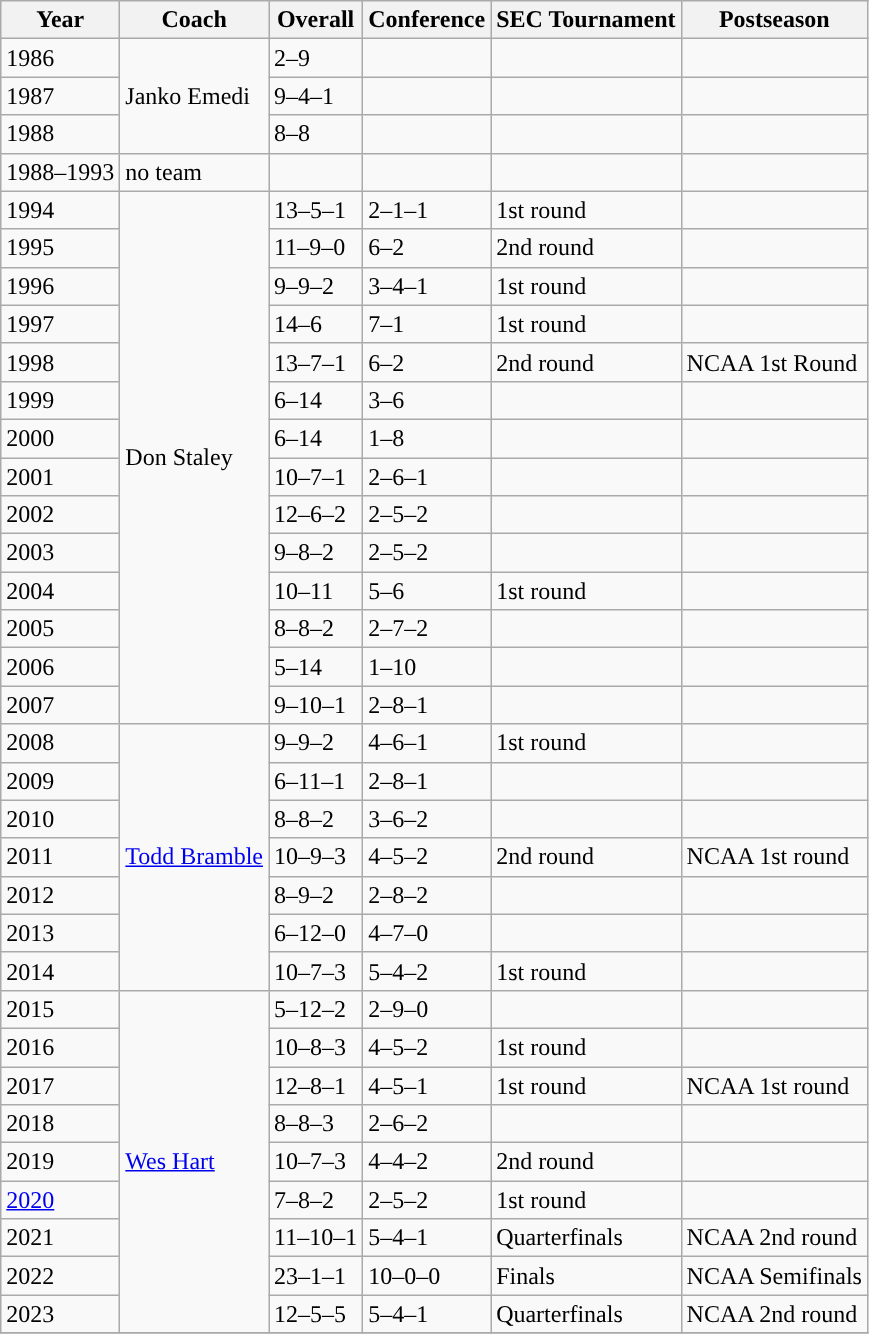<table class="wikitable" style="font-size: %">
<tr>
<th width=px>Year</th>
<th width=px>Coach</th>
<th width=px>Overall</th>
<th width=px>Conference</th>
<th width=px>SEC Tournament</th>
<th width=px>Postseason</th>
</tr>
<tr>
<td>1986</td>
<td rowspan="3">Janko Emedi</td>
<td>2–9</td>
<td></td>
<td></td>
<td></td>
</tr>
<tr>
<td>1987</td>
<td>9–4–1</td>
<td></td>
<td></td>
<td></td>
</tr>
<tr>
<td>1988</td>
<td>8–8</td>
<td></td>
<td></td>
<td></td>
</tr>
<tr>
<td>1988–1993</td>
<td>no team</td>
<td></td>
<td></td>
<td></td>
<td></td>
</tr>
<tr>
<td>1994</td>
<td rowspan="14">Don Staley</td>
<td>13–5–1</td>
<td>2–1–1</td>
<td>1st round</td>
<td></td>
</tr>
<tr>
<td>1995</td>
<td>11–9–0</td>
<td>6–2</td>
<td>2nd round</td>
<td></td>
</tr>
<tr>
<td>1996</td>
<td>9–9–2</td>
<td>3–4–1</td>
<td>1st round</td>
<td></td>
</tr>
<tr>
<td>1997</td>
<td>14–6</td>
<td>7–1</td>
<td>1st round</td>
<td></td>
</tr>
<tr>
<td>1998</td>
<td>13–7–1</td>
<td>6–2</td>
<td>2nd round</td>
<td>NCAA 1st Round</td>
</tr>
<tr>
<td>1999</td>
<td>6–14</td>
<td>3–6</td>
<td></td>
<td></td>
</tr>
<tr>
<td>2000</td>
<td>6–14</td>
<td>1–8</td>
<td></td>
<td></td>
</tr>
<tr>
<td>2001</td>
<td>10–7–1</td>
<td>2–6–1</td>
<td></td>
<td></td>
</tr>
<tr>
<td>2002</td>
<td>12–6–2</td>
<td>2–5–2</td>
<td></td>
<td></td>
</tr>
<tr>
<td>2003</td>
<td>9–8–2</td>
<td>2–5–2</td>
<td></td>
<td></td>
</tr>
<tr>
<td>2004</td>
<td>10–11</td>
<td>5–6</td>
<td>1st round</td>
<td></td>
</tr>
<tr>
<td>2005</td>
<td>8–8–2</td>
<td>2–7–2</td>
<td></td>
<td></td>
</tr>
<tr>
<td>2006</td>
<td>5–14</td>
<td>1–10</td>
<td></td>
<td></td>
</tr>
<tr>
<td>2007</td>
<td>9–10–1</td>
<td>2–8–1</td>
<td></td>
<td></td>
</tr>
<tr>
<td>2008</td>
<td rowspan="7"><a href='#'>Todd Bramble</a></td>
<td>9–9–2</td>
<td>4–6–1</td>
<td>1st round</td>
<td></td>
</tr>
<tr>
<td>2009</td>
<td>6–11–1</td>
<td>2–8–1</td>
<td></td>
<td></td>
</tr>
<tr>
<td>2010</td>
<td>8–8–2</td>
<td>3–6–2</td>
<td></td>
<td></td>
</tr>
<tr>
<td>2011</td>
<td>10–9–3</td>
<td>4–5–2</td>
<td>2nd round</td>
<td>NCAA 1st round</td>
</tr>
<tr>
<td>2012</td>
<td>8–9–2</td>
<td>2–8–2</td>
<td></td>
<td></td>
</tr>
<tr>
<td>2013</td>
<td>6–12–0</td>
<td>4–7–0</td>
<td></td>
<td></td>
</tr>
<tr>
<td>2014</td>
<td>10–7–3</td>
<td>5–4–2</td>
<td>1st round</td>
<td></td>
</tr>
<tr>
<td>2015</td>
<td rowspan="9"><a href='#'>Wes Hart</a></td>
<td>5–12–2</td>
<td>2–9–0</td>
<td></td>
<td></td>
</tr>
<tr>
<td>2016</td>
<td>10–8–3</td>
<td>4–5–2</td>
<td>1st round</td>
<td></td>
</tr>
<tr>
<td>2017</td>
<td>12–8–1</td>
<td>4–5–1</td>
<td>1st round</td>
<td>NCAA 1st round</td>
</tr>
<tr>
<td>2018</td>
<td>8–8–3</td>
<td>2–6–2</td>
<td></td>
<td></td>
</tr>
<tr>
<td>2019</td>
<td>10–7–3</td>
<td>4–4–2</td>
<td>2nd round</td>
<td></td>
</tr>
<tr>
<td><a href='#'>2020</a></td>
<td>7–8–2</td>
<td>2–5–2</td>
<td>1st round</td>
<td></td>
</tr>
<tr>
<td>2021</td>
<td>11–10–1</td>
<td>5–4–1</td>
<td>Quarterfinals</td>
<td>NCAA 2nd round</td>
</tr>
<tr>
<td>2022</td>
<td>23–1–1</td>
<td>10–0–0</td>
<td>Finals</td>
<td>NCAA Semifinals</td>
</tr>
<tr>
<td>2023</td>
<td>12–5–5</td>
<td>5–4–1</td>
<td>Quarterfinals</td>
<td>NCAA 2nd round</td>
</tr>
<tr>
</tr>
</table>
